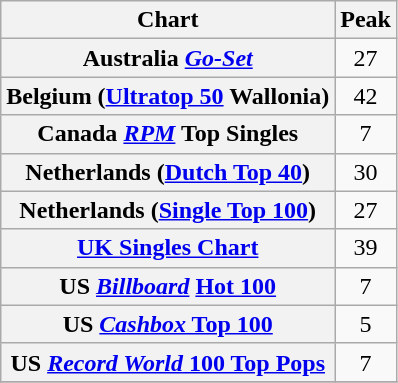<table class="wikitable sortable plainrowheaders" style="text-align:center;">
<tr>
<th scope="col">Chart</th>
<th scope="col">Peak</th>
</tr>
<tr>
<th scope="row">Australia <em><a href='#'>Go-Set</a></em></th>
<td>27</td>
</tr>
<tr>
<th scope="row">Belgium (<a href='#'>Ultratop 50</a> Wallonia)</th>
<td>42</td>
</tr>
<tr>
<th scope="row">Canada <em><a href='#'>RPM</a></em> Top Singles</th>
<td>7</td>
</tr>
<tr>
<th scope="row">Netherlands (<a href='#'>Dutch Top 40</a>)</th>
<td>30</td>
</tr>
<tr>
<th scope="row">Netherlands (<a href='#'>Single Top 100</a>)</th>
<td>27</td>
</tr>
<tr>
<th scope="row"><a href='#'>UK Singles Chart</a></th>
<td>39</td>
</tr>
<tr>
<th scope="row">US <em><a href='#'>Billboard</a></em> <a href='#'>Hot 100</a></th>
<td>7</td>
</tr>
<tr>
<th scope="row">US <a href='#'><em>Cashbox</em> Top 100</a></th>
<td>5</td>
</tr>
<tr>
<th scope="row">US <a href='#'><em>Record World</em> 100 Top Pops</a></th>
<td>7</td>
</tr>
<tr>
</tr>
</table>
